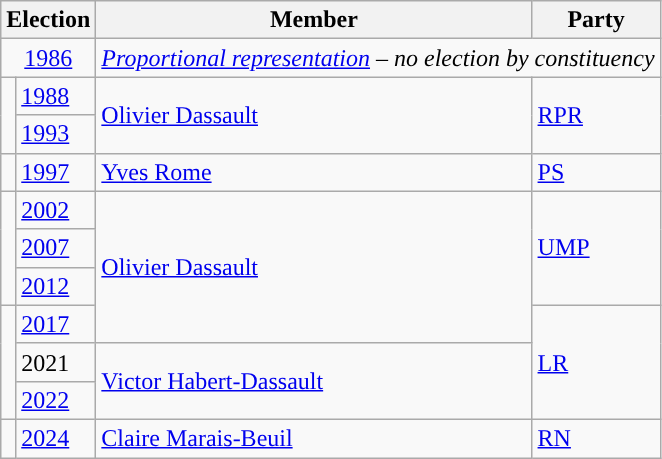<table class="wikitable">
<tr>
<th colspan="2">Election</th>
<th>Member</th>
<th>Party</th>
</tr>
<tr>
<td colspan="2" align="center"><a href='#'>1986</a></td>
<td colspan="2"><em><a href='#'>Proportional representation</a> – no election by constituency</em></td>
</tr>
<tr>
<td rowspan="2" style="color:inherit;background-color: "></td>
<td><a href='#'>1988</a></td>
<td rowspan="2"><a href='#'>Olivier Dassault</a></td>
<td rowspan="2"><a href='#'>RPR</a></td>
</tr>
<tr>
<td><a href='#'>1993</a></td>
</tr>
<tr>
<td style="color:inherit;background-color: "></td>
<td><a href='#'>1997</a></td>
<td><a href='#'>Yves Rome</a></td>
<td><a href='#'>PS</a></td>
</tr>
<tr>
<td rowspan="3" style="color:inherit;background-color: "></td>
<td><a href='#'>2002</a></td>
<td rowspan="4"><a href='#'>Olivier Dassault</a></td>
<td rowspan="3"><a href='#'>UMP</a></td>
</tr>
<tr>
<td><a href='#'>2007</a></td>
</tr>
<tr>
<td><a href='#'>2012</a></td>
</tr>
<tr>
<td rowspan="3" style="color:inherit;background-color: "></td>
<td><a href='#'>2017</a></td>
<td rowspan="3"><a href='#'>LR</a></td>
</tr>
<tr>
<td>2021</td>
<td rowspan="2"><a href='#'>Victor Habert-Dassault</a></td>
</tr>
<tr>
<td><a href='#'>2022</a></td>
</tr>
<tr>
<td style="color:inherit;background-color: "></td>
<td><a href='#'>2024</a></td>
<td><a href='#'>Claire Marais-Beuil</a></td>
<td><a href='#'>RN</a></td>
</tr>
</table>
